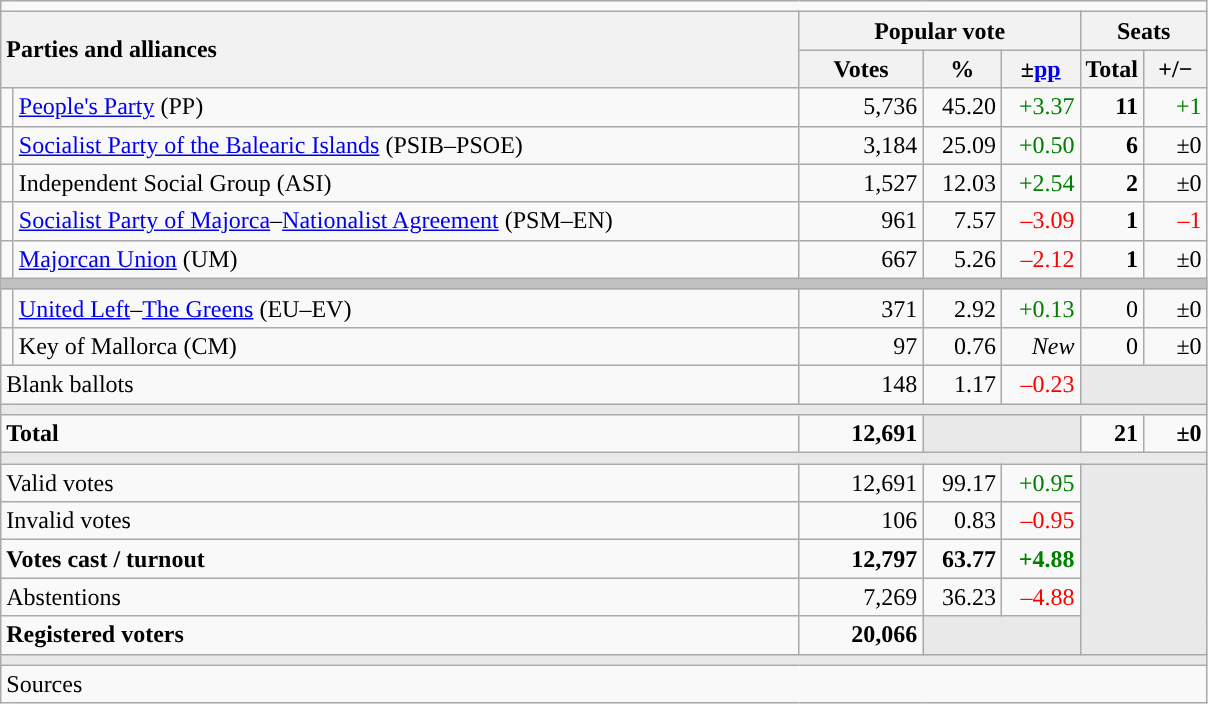<table class="wikitable" style="text-align:right;">
<tr>
<td colspan="7"></td>
</tr>
<tr>
<th style="text-align:left;" rowspan="2" colspan="2" width="525">Parties and alliances</th>
<th colspan="3">Popular vote</th>
<th colspan="2">Seats</th>
</tr>
<tr>
<th width="75">Votes</th>
<th width="45">%</th>
<th width="45">±<a href='#'>pp</a></th>
<th width="35">Total</th>
<th width="35">+/−</th>
</tr>
<tr>
<td width="1" style="color:inherit;background:"></td>
<td align="left"><a href='#'>People's Party</a> (PP)</td>
<td>5,736</td>
<td>45.20</td>
<td style="color:green;">+3.37</td>
<td><strong>11</strong></td>
<td style="color:green;">+1</td>
</tr>
<tr>
<td style="color:inherit;background:"></td>
<td align="left"><a href='#'>Socialist Party of the Balearic Islands</a> (PSIB–PSOE)</td>
<td>3,184</td>
<td>25.09</td>
<td style="color:green;">+0.50</td>
<td><strong>6</strong></td>
<td>±0</td>
</tr>
<tr>
<td style="color:inherit;background:"></td>
<td align="left">Independent Social Group (ASI)</td>
<td>1,527</td>
<td>12.03</td>
<td style="color:green;">+2.54</td>
<td><strong>2</strong></td>
<td>±0</td>
</tr>
<tr>
<td style="color:inherit;background:"></td>
<td align="left"><a href='#'>Socialist Party of Majorca</a>–<a href='#'>Nationalist Agreement</a> (PSM–EN)</td>
<td>961</td>
<td>7.57</td>
<td style="color:red;">–3.09</td>
<td><strong>1</strong></td>
<td style="color:red;">–1</td>
</tr>
<tr>
<td style="color:inherit;background:"></td>
<td align="left"><a href='#'>Majorcan Union</a> (UM)</td>
<td>667</td>
<td>5.26</td>
<td style="color:red;">–2.12</td>
<td><strong>1</strong></td>
<td>±0</td>
</tr>
<tr>
<td colspan="7" bgcolor="#C0C0C0"></td>
</tr>
<tr>
<td style="color:inherit;background:"></td>
<td align="left"><a href='#'>United Left</a>–<a href='#'>The Greens</a> (EU–EV)</td>
<td>371</td>
<td>2.92</td>
<td style="color:green;">+0.13</td>
<td>0</td>
<td>±0</td>
</tr>
<tr>
<td style="color:inherit;background:"></td>
<td align="left">Key of Mallorca (CM)</td>
<td>97</td>
<td>0.76</td>
<td><em>New</em></td>
<td>0</td>
<td>±0</td>
</tr>
<tr>
<td align="left" colspan="2">Blank ballots</td>
<td>148</td>
<td>1.17</td>
<td style="color:red;">–0.23</td>
<td bgcolor="#E9E9E9" colspan="2"></td>
</tr>
<tr>
<td colspan="7" bgcolor="#E9E9E9"></td>
</tr>
<tr style="font-weight:bold;">
<td align="left" colspan="2">Total</td>
<td>12,691</td>
<td bgcolor="#E9E9E9" colspan="2"></td>
<td>21</td>
<td>±0</td>
</tr>
<tr>
<td colspan="7" bgcolor="#E9E9E9"></td>
</tr>
<tr>
<td align="left" colspan="2">Valid votes</td>
<td>12,691</td>
<td>99.17</td>
<td style="color:green;">+0.95</td>
<td bgcolor="#E9E9E9" colspan="2" rowspan="5"></td>
</tr>
<tr>
<td align="left" colspan="2">Invalid votes</td>
<td>106</td>
<td>0.83</td>
<td style="color:red;">–0.95</td>
</tr>
<tr style="font-weight:bold;">
<td align="left" colspan="2">Votes cast / turnout</td>
<td>12,797</td>
<td>63.77</td>
<td style="color:green;">+4.88</td>
</tr>
<tr>
<td align="left" colspan="2">Abstentions</td>
<td>7,269</td>
<td>36.23</td>
<td style="color:red;">–4.88</td>
</tr>
<tr style="font-weight:bold;">
<td align="left" colspan="2">Registered voters</td>
<td>20,066</td>
<td bgcolor="#E9E9E9" colspan="2"></td>
</tr>
<tr>
<td colspan="7" bgcolor="#E9E9E9"></td>
</tr>
<tr>
<td align="left" colspan="7">Sources</td>
</tr>
</table>
